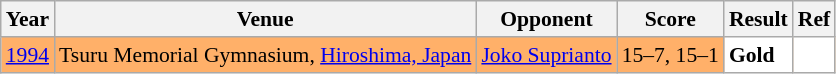<table class="sortable wikitable" style="font-size: 90%;">
<tr>
<th>Year</th>
<th>Venue</th>
<th>Opponent</th>
<th>Score</th>
<th>Result</th>
<th>Ref</th>
</tr>
<tr style="background:#FFB069">
<td align="center"><a href='#'>1994</a></td>
<td align="left">Tsuru Memorial Gymnasium, <a href='#'>Hiroshima, Japan</a></td>
<td align="left"> <a href='#'>Joko Suprianto</a></td>
<td align="left">15–7, 15–1</td>
<td style="text-align:left; background:white"> <strong>Gold</strong></td>
<td style="text-align:center; background:white"></td>
</tr>
</table>
